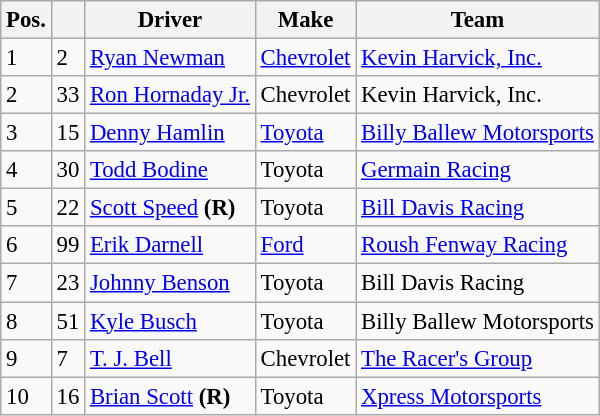<table class="wikitable" style="font-size: 95%;">
<tr>
<th>Pos.</th>
<th></th>
<th>Driver</th>
<th>Make</th>
<th>Team</th>
</tr>
<tr>
<td>1</td>
<td>2</td>
<td><a href='#'>Ryan Newman</a></td>
<td><a href='#'>Chevrolet</a></td>
<td><a href='#'>Kevin Harvick, Inc.</a></td>
</tr>
<tr>
<td>2</td>
<td>33</td>
<td><a href='#'>Ron Hornaday Jr.</a></td>
<td>Chevrolet</td>
<td>Kevin Harvick, Inc.</td>
</tr>
<tr>
<td>3</td>
<td>15</td>
<td><a href='#'>Denny Hamlin</a></td>
<td><a href='#'>Toyota</a></td>
<td><a href='#'>Billy Ballew Motorsports</a></td>
</tr>
<tr>
<td>4</td>
<td>30</td>
<td><a href='#'>Todd Bodine</a></td>
<td>Toyota</td>
<td><a href='#'>Germain Racing</a></td>
</tr>
<tr>
<td>5</td>
<td>22</td>
<td><a href='#'>Scott Speed</a> <strong>(R)</strong></td>
<td>Toyota</td>
<td><a href='#'>Bill Davis Racing</a></td>
</tr>
<tr>
<td>6</td>
<td>99</td>
<td><a href='#'>Erik Darnell</a></td>
<td><a href='#'>Ford</a></td>
<td><a href='#'>Roush Fenway Racing</a></td>
</tr>
<tr>
<td>7</td>
<td>23</td>
<td><a href='#'>Johnny Benson</a></td>
<td>Toyota</td>
<td>Bill Davis Racing</td>
</tr>
<tr>
<td>8</td>
<td>51</td>
<td><a href='#'>Kyle Busch</a></td>
<td>Toyota</td>
<td>Billy Ballew Motorsports</td>
</tr>
<tr>
<td>9</td>
<td>7</td>
<td><a href='#'>T. J. Bell</a></td>
<td>Chevrolet</td>
<td><a href='#'>The Racer's Group</a></td>
</tr>
<tr>
<td>10</td>
<td>16</td>
<td><a href='#'>Brian Scott</a> <strong>(R)</strong></td>
<td>Toyota</td>
<td><a href='#'>Xpress Motorsports</a></td>
</tr>
</table>
